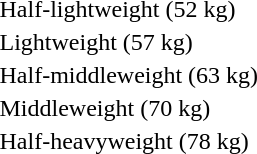<table>
<tr>
<td>Half-lightweight (52 kg)</td>
<td></td>
<td></td>
<td></td>
</tr>
<tr>
<td>Lightweight (57 kg)</td>
<td></td>
<td></td>
<td></td>
</tr>
<tr>
<td>Half-middleweight (63 kg)</td>
<td></td>
<td></td>
<td></td>
</tr>
<tr>
<td>Middleweight (70 kg)</td>
<td></td>
<td></td>
<td></td>
</tr>
<tr>
<td>Half-heavyweight (78 kg)</td>
<td></td>
<td></td>
<td></td>
</tr>
<tr>
</tr>
</table>
